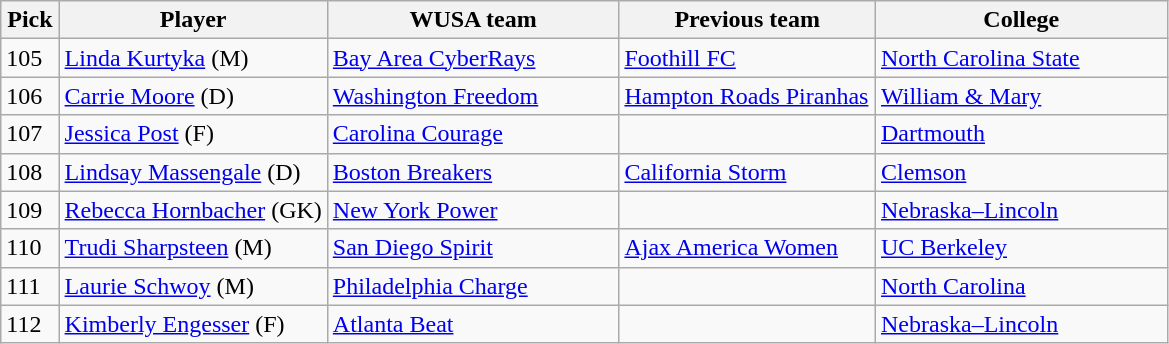<table class="wikitable">
<tr>
<th width="5%">Pick</th>
<th width="23%">Player</th>
<th width="25%">WUSA team</th>
<th width="22%">Previous team</th>
<th width="35%">College</th>
</tr>
<tr>
<td>105</td>
<td><a href='#'>Linda Kurtyka</a> (M)</td>
<td><a href='#'>Bay Area CyberRays</a></td>
<td><a href='#'>Foothill FC</a></td>
<td><a href='#'>North Carolina State</a></td>
</tr>
<tr>
<td>106</td>
<td><a href='#'>Carrie Moore</a> (D)</td>
<td><a href='#'>Washington Freedom</a></td>
<td><a href='#'>Hampton Roads Piranhas</a></td>
<td><a href='#'>William & Mary</a></td>
</tr>
<tr>
<td>107</td>
<td><a href='#'>Jessica Post</a> (F)</td>
<td><a href='#'>Carolina Courage</a></td>
<td></td>
<td><a href='#'>Dartmouth</a></td>
</tr>
<tr>
<td>108</td>
<td><a href='#'>Lindsay Massengale</a> (D)</td>
<td><a href='#'>Boston Breakers</a></td>
<td><a href='#'>California Storm</a></td>
<td><a href='#'>Clemson</a></td>
</tr>
<tr>
<td>109</td>
<td><a href='#'>Rebecca Hornbacher</a> (GK)</td>
<td><a href='#'>New York Power</a></td>
<td></td>
<td><a href='#'>Nebraska–Lincoln</a></td>
</tr>
<tr>
<td>110</td>
<td><a href='#'>Trudi Sharpsteen</a> (M)</td>
<td><a href='#'>San Diego Spirit</a></td>
<td><a href='#'>Ajax America Women</a></td>
<td><a href='#'>UC Berkeley</a></td>
</tr>
<tr>
<td>111</td>
<td><a href='#'>Laurie Schwoy</a> (M)</td>
<td><a href='#'>Philadelphia Charge</a></td>
<td></td>
<td><a href='#'>North Carolina</a></td>
</tr>
<tr>
<td>112</td>
<td><a href='#'>Kimberly Engesser</a> (F)</td>
<td><a href='#'>Atlanta Beat</a></td>
<td></td>
<td><a href='#'>Nebraska–Lincoln</a></td>
</tr>
</table>
